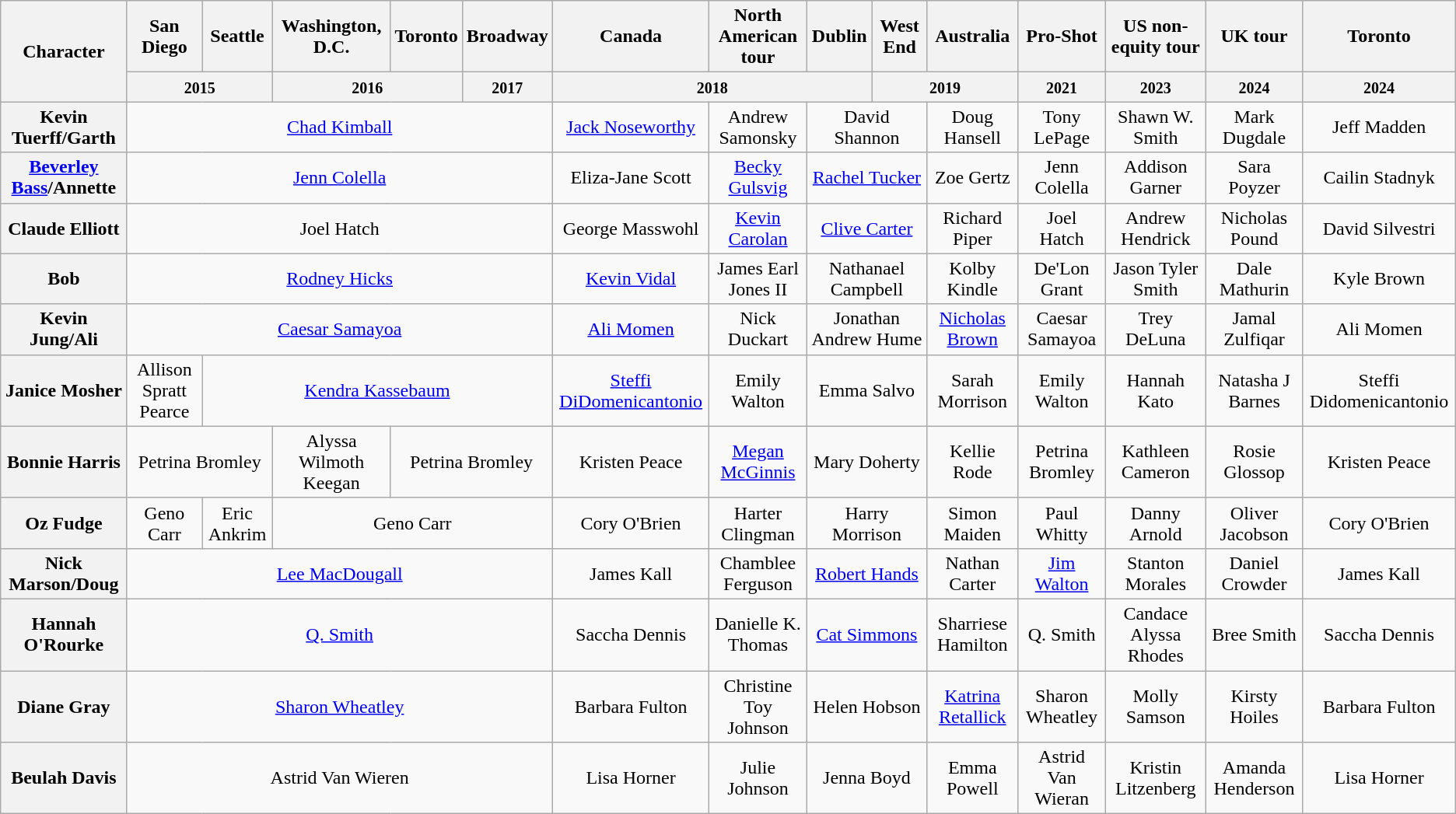<table class="wikitable" style="width:1000;">
<tr>
<th rowspan="2">Character</th>
<th>San Diego<br></th>
<th>Seattle<br></th>
<th>Washington, D.C.<br></th>
<th>Toronto<br></th>
<th>Broadway</th>
<th>Canada<br></th>
<th>North American tour</th>
<th>Dublin</th>
<th>West End</th>
<th>Australia</th>
<th>Pro-Shot</th>
<th>US non-equity tour</th>
<th>UK tour</th>
<th>Toronto</th>
</tr>
<tr>
<th colspan="2"><small>2015</small></th>
<th colspan="2"><small>2016</small></th>
<th><small>2017</small></th>
<th colspan="3"><small>2018</small></th>
<th colspan="2"><small>2019</small></th>
<th><small>2021</small></th>
<th><small>2023</small></th>
<th><small>2024</small></th>
<th><small>2024</small></th>
</tr>
<tr>
<th>Kevin Tuerff/Garth</th>
<td colspan="5" align="center"><a href='#'>Chad Kimball</a></td>
<td colspan="1" align="center"><a href='#'>Jack Noseworthy</a></td>
<td colspan="1" align="center">Andrew Samonsky</td>
<td colspan="2" align="center">David Shannon</td>
<td colspan="1" align="center">Doug Hansell</td>
<td colspan="1" align="center">Tony LePage</td>
<td colspan="1" align="center">Shawn W. Smith</td>
<td colspan="1" align="center">Mark Dugdale</td>
<td colspan="1" align="center">Jeff Madden</td>
</tr>
<tr>
<th><a href='#'>Beverley Bass</a>/Annette</th>
<td colspan="5" align="center"><a href='#'>Jenn Colella</a></td>
<td colspan="1" align="center">Eliza-Jane Scott</td>
<td colspan="1" align="center"><a href='#'>Becky Gulsvig</a></td>
<td colspan="2" align="center"><a href='#'>Rachel Tucker</a></td>
<td colspan="1" align="center">Zoe Gertz</td>
<td colspan="1" align="center">Jenn Colella</td>
<td colspan="1" align="center">Addison Garner</td>
<td colspan="1" align="center">Sara Poyzer</td>
<td colspan="1" align="center">Cailin Stadnyk</td>
</tr>
<tr>
<th>Claude Elliott</th>
<td colspan="5" align="center">Joel Hatch</td>
<td colspan="1" align="center">George Masswohl</td>
<td colspan"1" align="center"><a href='#'>Kevin Carolan</a></td>
<td colspan="2" align="center"><a href='#'>Clive Carter</a></td>
<td colspan"1" align="center">Richard Piper</td>
<td colspan="1" align="center">Joel Hatch</td>
<td colspan="1" align="center">Andrew Hendrick</td>
<td colspan="1" align="center">Nicholas Pound</td>
<td colspan="1" align="center">David Silvestri</td>
</tr>
<tr>
<th>Bob</th>
<td colspan="5" align="center"><a href='#'>Rodney Hicks</a></td>
<td colspan"1" align="center"><a href='#'>Kevin Vidal</a></td>
<td colspan"1" align="center">James Earl Jones II</td>
<td colspan="2" align="center">Nathanael Campbell</td>
<td colspan="1" align="center">Kolby Kindle</td>
<td colspan="1" align="center">De'Lon Grant</td>
<td colspan="1" align="center">Jason Tyler Smith</td>
<td colspan="1" align="center">Dale Mathurin</td>
<td colspan="1" align="center">Kyle Brown</td>
</tr>
<tr>
<th>Kevin Jung/Ali</th>
<td colspan="5" align="center"><a href='#'>Caesar Samayoa</a></td>
<td colspan"1" align="center"><a href='#'>Ali Momen</a></td>
<td colspan"1" align="center">Nick Duckart</td>
<td colspan="2" align="center">Jonathan Andrew Hume</td>
<td colspan="1" align="center"><a href='#'>Nicholas Brown</a></td>
<td colspan="1" align="center">Caesar Samayoa</td>
<td colspan="1" align="center">Trey DeLuna</td>
<td colspan="1" align="center">Jamal Zulfiqar</td>
<td colspan="1" align="center">Ali Momen</td>
</tr>
<tr>
<th>Janice Mosher</th>
<td colspan="1" align="center">Allison Spratt Pearce</td>
<td colspan="4" align="center"><a href='#'>Kendra Kassebaum</a></td>
<td colspan"1" align="center"><a href='#'>Steffi DiDomenicantonio</a></td>
<td colspan"1" align="center">Emily Walton</td>
<td colspan="2" align="center">Emma Salvo</td>
<td colspan="1" align="center">Sarah Morrison</td>
<td colspan="1" align="center">Emily Walton</td>
<td colspan="1" align="center">Hannah Kato</td>
<td colspan="1" align="center">Natasha J Barnes</td>
<td colspan="1" align="center">Steffi Didomenicantonio</td>
</tr>
<tr>
<th>Bonnie Harris</th>
<td colspan="2" align="center">Petrina Bromley</td>
<td colspan="1" align="center">Alyssa Wilmoth Keegan</td>
<td colspan="2" align="center">Petrina Bromley</td>
<td colspan="1" align="center">Kristen Peace</td>
<td colspan="1" align="center"><a href='#'>Megan McGinnis</a></td>
<td colspan="2" align="center">Mary Doherty</td>
<td colspan="1" align="center">Kellie Rode</td>
<td colspan="1" align="center">Petrina Bromley</td>
<td colspan="1" align="center">Kathleen Cameron</td>
<td colspan="1" align="center">Rosie Glossop</td>
<td colspan="1" align="center">Kristen Peace</td>
</tr>
<tr>
<th>Oz Fudge</th>
<td colspan="1" align="center">Geno Carr</td>
<td colspan="1" align="center">Eric Ankrim</td>
<td colspan="3" align="center">Geno Carr</td>
<td colspan"1" align="center">Cory O'Brien</td>
<td colspan"1" align="center">Harter Clingman</td>
<td colspan="2" align="center">Harry Morrison</td>
<td colspan="1" align="center">Simon Maiden</td>
<td colspan="1" align="center">Paul Whitty</td>
<td colspan="1" align="center">Danny Arnold</td>
<td colspan="1" align="center">Oliver Jacobson</td>
<td colspan="1" align="center">Cory O'Brien</td>
</tr>
<tr>
<th>Nick Marson/Doug</th>
<td colspan="5" align="center"><a href='#'>Lee MacDougall</a></td>
<td colspan"1" align="center">James Kall</td>
<td colspan"1" align="center">Chamblee Ferguson</td>
<td colspan="2" align="center"><a href='#'>Robert Hands</a></td>
<td colspan="1" align="center">Nathan Carter</td>
<td colspan="1" align="center"><a href='#'>Jim Walton</a></td>
<td colspan="1" align="center">Stanton Morales</td>
<td colspan="1" align="center">Daniel Crowder</td>
<td colspan="1" align="center">James Kall</td>
</tr>
<tr>
<th>Hannah O'Rourke</th>
<td colspan="5" align="center"><a href='#'>Q. Smith</a></td>
<td colspan"1" align="center">Saccha Dennis</td>
<td colspan"1" align="center">Danielle K. Thomas</td>
<td colspan="2" align="center"><a href='#'>Cat Simmons</a></td>
<td colspan="1" align="center">Sharriese Hamilton</td>
<td colspan="1" align="center">Q. Smith</td>
<td colspan="1" align="center">Candace Alyssa Rhodes</td>
<td colspan="1" align="center">Bree Smith</td>
<td colspan="1" align="center">Saccha Dennis</td>
</tr>
<tr>
<th>Diane Gray</th>
<td colspan="5" align="center"><a href='#'>Sharon Wheatley</a></td>
<td colspan"1" align="center">Barbara Fulton</td>
<td colspan"1" align="center">Christine Toy Johnson</td>
<td colspan="2" align="center">Helen Hobson</td>
<td colspan="1" align="center"><a href='#'>Katrina Retallick</a></td>
<td colspan="1" align="center">Sharon Wheatley</td>
<td colspan="1" align="center">Molly Samson</td>
<td colspan="1" align="center">Kirsty Hoiles</td>
<td colspan="1" align="center">Barbara Fulton</td>
</tr>
<tr>
<th>Beulah Davis</th>
<td colspan="5" align="center">Astrid Van Wieren</td>
<td colspan"1" align="center">Lisa Horner</td>
<td colspan"1" align="center">Julie Johnson</td>
<td colspan="2" align="center">Jenna Boyd</td>
<td colspan="1" align="center">Emma Powell</td>
<td colspan="1" align="center">Astrid Van Wieran</td>
<td colspan="1" align="center">Kristin Litzenberg</td>
<td colspan="1" align="center">Amanda Henderson</td>
<td colspan="1" align="center">Lisa Horner</td>
</tr>
</table>
